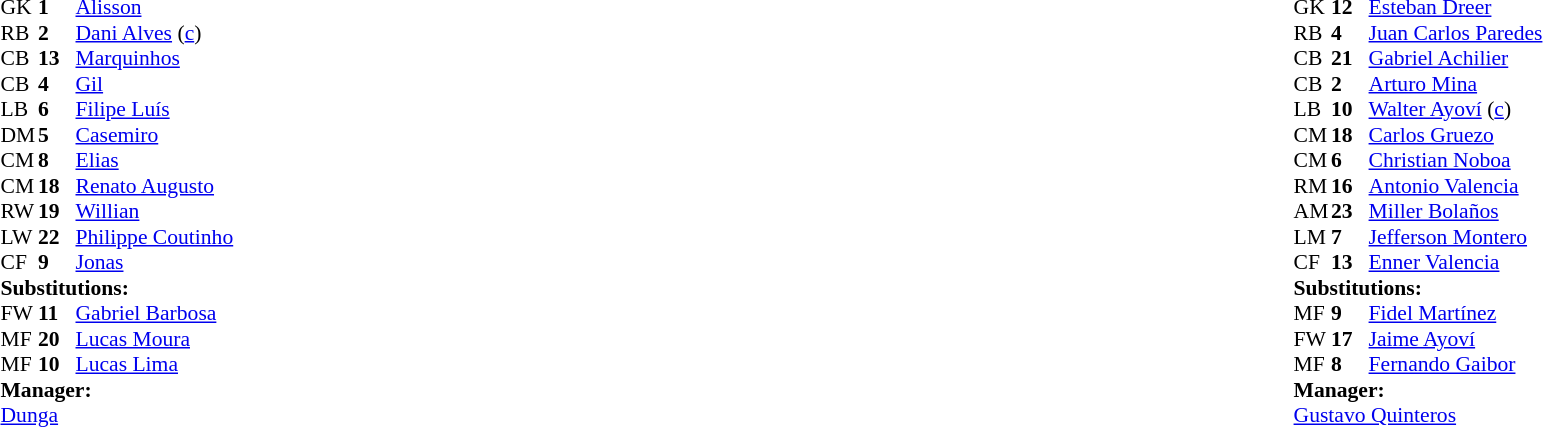<table style="width:100%">
<tr>
<td style="vertical-align:top; width:40%"><br><table style="font-size: 90%" cellspacing="0" cellpadding="0">
<tr>
<th width=25></th>
<th width=25></th>
</tr>
<tr>
<td>GK</td>
<td><strong>1</strong></td>
<td><a href='#'>Alisson</a></td>
</tr>
<tr>
<td>RB</td>
<td><strong>2</strong></td>
<td><a href='#'>Dani Alves</a> (<a href='#'>c</a>)</td>
</tr>
<tr>
<td>CB</td>
<td><strong>13</strong></td>
<td><a href='#'>Marquinhos</a></td>
</tr>
<tr>
<td>CB</td>
<td><strong>4</strong></td>
<td><a href='#'>Gil</a></td>
<td></td>
</tr>
<tr>
<td>LB</td>
<td><strong>6</strong></td>
<td><a href='#'>Filipe Luís</a></td>
</tr>
<tr>
<td>DM</td>
<td><strong>5</strong></td>
<td><a href='#'>Casemiro</a></td>
<td></td>
</tr>
<tr>
<td>CM</td>
<td><strong>8</strong></td>
<td><a href='#'>Elias</a></td>
<td></td>
<td></td>
</tr>
<tr>
<td>CM</td>
<td><strong>18</strong></td>
<td><a href='#'>Renato Augusto</a></td>
</tr>
<tr>
<td>RW</td>
<td><strong>19</strong></td>
<td><a href='#'>Willian</a></td>
<td></td>
<td></td>
</tr>
<tr>
<td>LW</td>
<td><strong>22</strong></td>
<td><a href='#'>Philippe Coutinho</a></td>
</tr>
<tr>
<td>CF</td>
<td><strong>9</strong></td>
<td><a href='#'>Jonas</a></td>
<td></td>
<td></td>
</tr>
<tr>
<td colspan=3><strong>Substitutions:</strong></td>
</tr>
<tr>
<td>FW</td>
<td><strong>11</strong></td>
<td><a href='#'>Gabriel Barbosa</a></td>
<td></td>
<td></td>
</tr>
<tr>
<td>MF</td>
<td><strong>20</strong></td>
<td><a href='#'>Lucas Moura</a></td>
<td></td>
<td></td>
</tr>
<tr>
<td>MF</td>
<td><strong>10</strong></td>
<td><a href='#'>Lucas Lima</a></td>
<td></td>
<td></td>
</tr>
<tr>
<td colspan=3><strong>Manager:</strong></td>
</tr>
<tr>
<td colspan=4><a href='#'>Dunga</a></td>
</tr>
</table>
</td>
<td valign="top"></td>
<td style="vertical-align:top; width:50%"><br><table cellspacing="0" cellpadding="0" style="font-size:90%; margin:auto">
<tr>
<th width=25></th>
<th width=25></th>
</tr>
<tr>
<td>GK</td>
<td><strong>12</strong></td>
<td><a href='#'>Esteban Dreer</a></td>
</tr>
<tr>
<td>RB</td>
<td><strong>4</strong></td>
<td><a href='#'>Juan Carlos Paredes</a></td>
<td></td>
</tr>
<tr>
<td>CB</td>
<td><strong>21</strong></td>
<td><a href='#'>Gabriel Achilier</a></td>
</tr>
<tr>
<td>CB</td>
<td><strong>2</strong></td>
<td><a href='#'>Arturo Mina</a></td>
</tr>
<tr>
<td>LB</td>
<td><strong>10</strong></td>
<td><a href='#'>Walter Ayoví</a> (<a href='#'>c</a>)</td>
</tr>
<tr>
<td>CM</td>
<td><strong>18</strong></td>
<td><a href='#'>Carlos Gruezo</a></td>
</tr>
<tr>
<td>CM</td>
<td><strong>6</strong></td>
<td><a href='#'>Christian Noboa</a></td>
</tr>
<tr>
<td>RM</td>
<td><strong>16</strong></td>
<td><a href='#'>Antonio Valencia</a></td>
</tr>
<tr>
<td>AM</td>
<td><strong>23</strong></td>
<td><a href='#'>Miller Bolaños</a></td>
<td></td>
<td></td>
</tr>
<tr>
<td>LM</td>
<td><strong>7</strong></td>
<td><a href='#'>Jefferson Montero</a></td>
<td></td>
<td></td>
</tr>
<tr>
<td>CF</td>
<td><strong>13</strong></td>
<td><a href='#'>Enner Valencia</a></td>
<td></td>
<td></td>
</tr>
<tr>
<td colspan=3><strong>Substitutions:</strong></td>
</tr>
<tr>
<td>MF</td>
<td><strong>9</strong></td>
<td><a href='#'>Fidel Martínez</a></td>
<td></td>
<td></td>
</tr>
<tr>
<td>FW</td>
<td><strong>17</strong></td>
<td><a href='#'>Jaime Ayoví</a></td>
<td></td>
<td></td>
</tr>
<tr>
<td>MF</td>
<td><strong>8</strong></td>
<td><a href='#'>Fernando Gaibor</a></td>
<td></td>
<td></td>
</tr>
<tr>
<td colspan=3><strong>Manager:</strong></td>
</tr>
<tr>
<td colspan=3> <a href='#'>Gustavo Quinteros</a></td>
</tr>
</table>
</td>
</tr>
</table>
